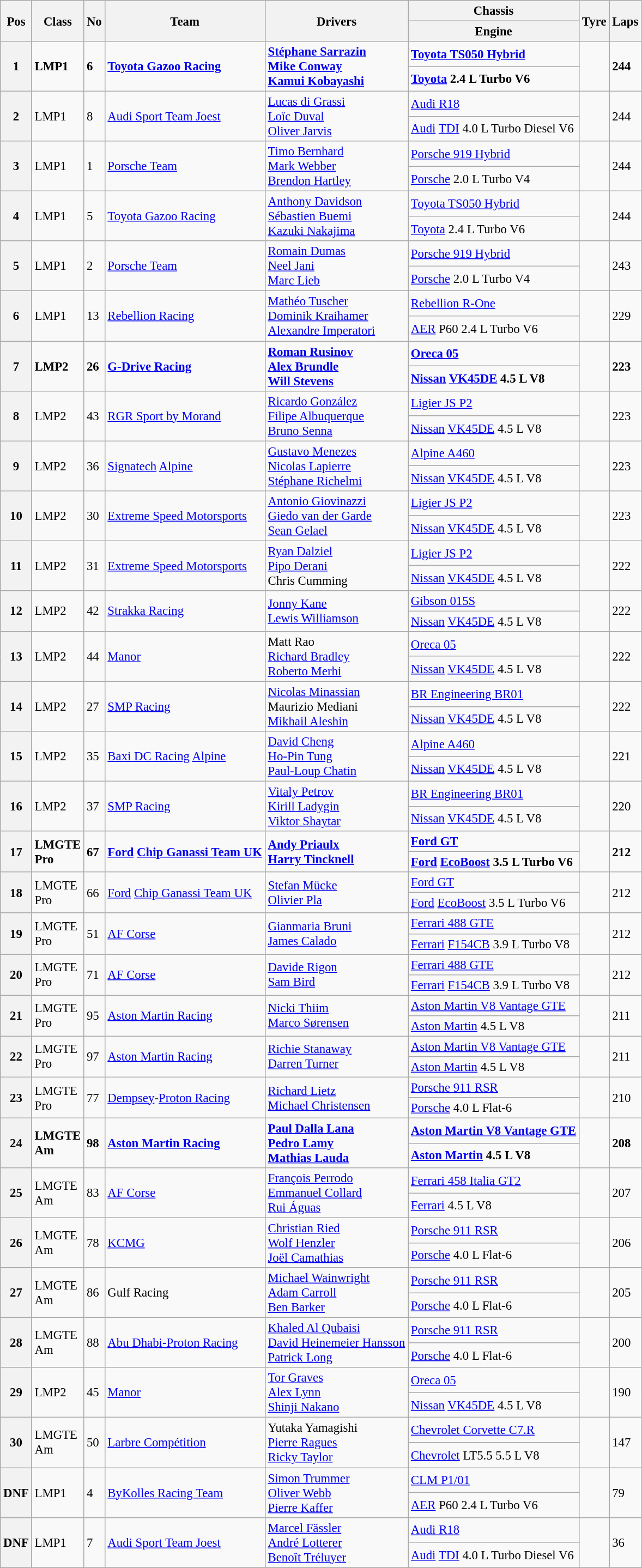<table class="wikitable" style="font-size: 95%;">
<tr>
<th rowspan=2>Pos</th>
<th rowspan=2>Class</th>
<th rowspan=2>No</th>
<th rowspan=2>Team</th>
<th rowspan=2>Drivers</th>
<th>Chassis</th>
<th rowspan=2>Tyre</th>
<th rowspan=2>Laps</th>
</tr>
<tr>
<th>Engine</th>
</tr>
<tr style="font-weight:bold">
<th rowspan=2>1</th>
<td rowspan=2>LMP1</td>
<td rowspan=2>6</td>
<td rowspan=2> <a href='#'>Toyota Gazoo Racing</a></td>
<td rowspan=2> <a href='#'>Stéphane Sarrazin</a><br> <a href='#'>Mike Conway</a><br> <a href='#'>Kamui Kobayashi</a></td>
<td><a href='#'>Toyota TS050 Hybrid</a></td>
<td rowspan=2></td>
<td rowspan=2>244</td>
</tr>
<tr style="font-weight:bold">
<td><a href='#'>Toyota</a> 2.4 L Turbo V6</td>
</tr>
<tr>
<th rowspan=2>2</th>
<td rowspan=2>LMP1</td>
<td rowspan=2>8</td>
<td rowspan=2> <a href='#'>Audi Sport Team Joest</a></td>
<td rowspan=2> <a href='#'>Lucas di Grassi</a><br> <a href='#'>Loïc Duval</a><br> <a href='#'>Oliver Jarvis</a></td>
<td><a href='#'>Audi R18</a></td>
<td rowspan=2></td>
<td rowspan=2>244</td>
</tr>
<tr>
<td><a href='#'>Audi</a> <a href='#'>TDI</a> 4.0 L Turbo Diesel V6</td>
</tr>
<tr>
<th rowspan=2>3</th>
<td rowspan=2>LMP1</td>
<td rowspan=2>1</td>
<td rowspan=2> <a href='#'>Porsche Team</a></td>
<td rowspan=2> <a href='#'>Timo Bernhard</a><br> <a href='#'>Mark Webber</a><br> <a href='#'>Brendon Hartley</a></td>
<td><a href='#'>Porsche 919 Hybrid</a></td>
<td rowspan=2></td>
<td rowspan=2>244</td>
</tr>
<tr>
<td><a href='#'>Porsche</a> 2.0 L Turbo V4</td>
</tr>
<tr>
<th rowspan=2>4</th>
<td rowspan=2>LMP1</td>
<td rowspan=2>5</td>
<td rowspan=2> <a href='#'>Toyota Gazoo Racing</a></td>
<td rowspan=2> <a href='#'>Anthony Davidson</a><br> <a href='#'>Sébastien Buemi</a><br> <a href='#'>Kazuki Nakajima</a></td>
<td><a href='#'>Toyota TS050 Hybrid</a></td>
<td rowspan=2></td>
<td rowspan=2>244</td>
</tr>
<tr>
<td><a href='#'>Toyota</a> 2.4 L Turbo V6</td>
</tr>
<tr>
<th rowspan=2>5</th>
<td rowspan=2>LMP1</td>
<td rowspan=2>2</td>
<td rowspan=2> <a href='#'>Porsche Team</a></td>
<td rowspan=2> <a href='#'>Romain Dumas</a><br> <a href='#'>Neel Jani</a><br> <a href='#'>Marc Lieb</a></td>
<td><a href='#'>Porsche 919 Hybrid</a></td>
<td rowspan=2></td>
<td rowspan=2>243</td>
</tr>
<tr>
<td><a href='#'>Porsche</a> 2.0 L Turbo V4</td>
</tr>
<tr>
<th rowspan=2>6</th>
<td rowspan=2>LMP1</td>
<td rowspan=2>13</td>
<td rowspan=2> <a href='#'>Rebellion Racing</a></td>
<td rowspan=2> <a href='#'>Mathéo Tuscher</a><br> <a href='#'>Dominik Kraihamer</a><br> <a href='#'>Alexandre Imperatori</a></td>
<td><a href='#'>Rebellion R-One</a></td>
<td rowspan=2></td>
<td rowspan=2>229</td>
</tr>
<tr>
<td><a href='#'>AER</a> P60 2.4 L Turbo V6</td>
</tr>
<tr style="font-weight:bold">
<th rowspan=2>7</th>
<td rowspan=2>LMP2</td>
<td rowspan=2>26</td>
<td rowspan=2> <a href='#'>G-Drive Racing</a></td>
<td rowspan=2> <a href='#'>Roman Rusinov</a><br> <a href='#'>Alex Brundle</a><br> <a href='#'>Will Stevens</a></td>
<td><a href='#'>Oreca 05</a></td>
<td rowspan=2></td>
<td rowspan=2>223</td>
</tr>
<tr style="font-weight:bold">
<td><a href='#'>Nissan</a> <a href='#'>VK45DE</a> 4.5 L V8</td>
</tr>
<tr>
<th rowspan=2>8</th>
<td rowspan=2>LMP2</td>
<td rowspan=2>43</td>
<td rowspan=2> <a href='#'>RGR Sport by Morand</a></td>
<td rowspan=2> <a href='#'>Ricardo González</a><br> <a href='#'>Filipe Albuquerque</a><br> <a href='#'>Bruno Senna</a></td>
<td><a href='#'>Ligier JS P2</a></td>
<td rowspan=2></td>
<td rowspan=2>223</td>
</tr>
<tr>
<td><a href='#'>Nissan</a> <a href='#'>VK45DE</a> 4.5 L V8</td>
</tr>
<tr>
<th rowspan=2>9</th>
<td rowspan=2>LMP2</td>
<td rowspan=2>36</td>
<td rowspan=2> <a href='#'>Signatech</a> <a href='#'>Alpine</a></td>
<td rowspan=2> <a href='#'>Gustavo Menezes</a><br> <a href='#'>Nicolas Lapierre</a><br> <a href='#'>Stéphane Richelmi</a></td>
<td><a href='#'>Alpine A460</a></td>
<td rowspan=2></td>
<td rowspan=2>223</td>
</tr>
<tr>
<td><a href='#'>Nissan</a> <a href='#'>VK45DE</a> 4.5 L V8</td>
</tr>
<tr>
<th rowspan=2>10</th>
<td rowspan=2>LMP2</td>
<td rowspan=2>30</td>
<td rowspan=2> <a href='#'>Extreme Speed Motorsports</a></td>
<td rowspan=2> <a href='#'>Antonio Giovinazzi</a><br> <a href='#'>Giedo van der Garde</a><br> <a href='#'>Sean Gelael</a></td>
<td><a href='#'>Ligier JS P2</a></td>
<td rowspan=2></td>
<td rowspan=2>223</td>
</tr>
<tr>
<td><a href='#'>Nissan</a> <a href='#'>VK45DE</a> 4.5 L V8</td>
</tr>
<tr>
<th rowspan=2>11</th>
<td rowspan=2>LMP2</td>
<td rowspan=2>31</td>
<td rowspan=2> <a href='#'>Extreme Speed Motorsports</a></td>
<td rowspan=2> <a href='#'>Ryan Dalziel</a><br> <a href='#'>Pipo Derani</a><br> Chris Cumming</td>
<td><a href='#'>Ligier JS P2</a></td>
<td rowspan=2></td>
<td rowspan=2>222</td>
</tr>
<tr>
<td><a href='#'>Nissan</a> <a href='#'>VK45DE</a> 4.5 L V8</td>
</tr>
<tr>
<th rowspan=2>12</th>
<td rowspan=2>LMP2</td>
<td rowspan=2>42</td>
<td rowspan=2> <a href='#'>Strakka Racing</a></td>
<td rowspan=2> <a href='#'>Jonny Kane</a><br> <a href='#'>Lewis Williamson</a></td>
<td><a href='#'>Gibson 015S</a></td>
<td rowspan=2></td>
<td rowspan=2>222</td>
</tr>
<tr>
<td><a href='#'>Nissan</a> <a href='#'>VK45DE</a> 4.5 L V8</td>
</tr>
<tr>
<th rowspan=2>13</th>
<td rowspan=2>LMP2</td>
<td rowspan=2>44</td>
<td rowspan=2> <a href='#'>Manor</a></td>
<td rowspan=2> Matt Rao<br> <a href='#'>Richard Bradley</a><br> <a href='#'>Roberto Merhi</a></td>
<td><a href='#'>Oreca 05</a></td>
<td rowspan=2></td>
<td rowspan=2>222</td>
</tr>
<tr>
<td><a href='#'>Nissan</a> <a href='#'>VK45DE</a> 4.5 L V8</td>
</tr>
<tr>
<th rowspan=2>14</th>
<td rowspan=2>LMP2</td>
<td rowspan=2>27</td>
<td rowspan=2> <a href='#'>SMP Racing</a></td>
<td rowspan=2> <a href='#'>Nicolas Minassian</a><br> Maurizio Mediani<br> <a href='#'>Mikhail Aleshin</a></td>
<td><a href='#'>BR Engineering BR01</a></td>
<td rowspan=2></td>
<td rowspan=2>222</td>
</tr>
<tr>
<td><a href='#'>Nissan</a> <a href='#'>VK45DE</a> 4.5 L V8</td>
</tr>
<tr>
<th rowspan=2>15</th>
<td rowspan=2>LMP2</td>
<td rowspan=2>35</td>
<td rowspan=2> <a href='#'>Baxi DC Racing</a> <a href='#'>Alpine</a></td>
<td rowspan=2> <a href='#'>David Cheng</a><br> <a href='#'>Ho-Pin Tung</a><br> <a href='#'>Paul-Loup Chatin</a></td>
<td><a href='#'>Alpine A460</a></td>
<td rowspan=2></td>
<td rowspan=2>221</td>
</tr>
<tr>
<td><a href='#'>Nissan</a> <a href='#'>VK45DE</a> 4.5 L V8</td>
</tr>
<tr>
<th rowspan=2>16</th>
<td rowspan=2>LMP2</td>
<td rowspan=2>37</td>
<td rowspan=2> <a href='#'>SMP Racing</a></td>
<td rowspan=2> <a href='#'>Vitaly Petrov</a><br> <a href='#'>Kirill Ladygin</a><br> <a href='#'>Viktor Shaytar</a></td>
<td><a href='#'>BR Engineering BR01</a></td>
<td rowspan=2></td>
<td rowspan=2>220</td>
</tr>
<tr>
<td><a href='#'>Nissan</a> <a href='#'>VK45DE</a> 4.5 L V8</td>
</tr>
<tr style="font-weight:bold">
<th rowspan=2>17</th>
<td rowspan=2>LMGTE<br>Pro</td>
<td rowspan=2>67</td>
<td rowspan=2> <a href='#'>Ford</a> <a href='#'>Chip Ganassi Team UK</a></td>
<td rowspan=2> <a href='#'>Andy Priaulx</a><br> <a href='#'>Harry Tincknell</a></td>
<td><a href='#'>Ford GT</a></td>
<td rowspan=2></td>
<td rowspan=2>212</td>
</tr>
<tr style="font-weight:bold">
<td><a href='#'>Ford</a> <a href='#'>EcoBoost</a> 3.5 L Turbo V6</td>
</tr>
<tr>
<th rowspan=2>18</th>
<td rowspan=2>LMGTE<br>Pro</td>
<td rowspan=2>66</td>
<td rowspan=2> <a href='#'>Ford</a> <a href='#'>Chip Ganassi Team UK</a></td>
<td rowspan=2> <a href='#'>Stefan Mücke</a><br> <a href='#'>Olivier Pla</a></td>
<td><a href='#'>Ford GT</a></td>
<td rowspan=2></td>
<td rowspan=2>212</td>
</tr>
<tr>
<td><a href='#'>Ford</a> <a href='#'>EcoBoost</a> 3.5 L Turbo V6</td>
</tr>
<tr>
<th rowspan=2>19</th>
<td rowspan=2>LMGTE<br>Pro</td>
<td rowspan=2>51</td>
<td rowspan=2> <a href='#'>AF Corse</a></td>
<td rowspan=2> <a href='#'>Gianmaria Bruni</a><br> <a href='#'>James Calado</a></td>
<td><a href='#'>Ferrari 488 GTE</a></td>
<td rowspan=2></td>
<td rowspan=2>212</td>
</tr>
<tr>
<td><a href='#'>Ferrari</a> <a href='#'>F154CB</a> 3.9 L Turbo V8</td>
</tr>
<tr>
<th rowspan=2>20</th>
<td rowspan=2>LMGTE<br>Pro</td>
<td rowspan=2>71</td>
<td rowspan=2> <a href='#'>AF Corse</a></td>
<td rowspan=2> <a href='#'>Davide Rigon</a><br> <a href='#'>Sam Bird</a></td>
<td><a href='#'>Ferrari 488 GTE</a></td>
<td rowspan=2></td>
<td rowspan=2>212</td>
</tr>
<tr>
<td><a href='#'>Ferrari</a> <a href='#'>F154CB</a> 3.9 L Turbo V8</td>
</tr>
<tr>
<th rowspan=2>21</th>
<td rowspan=2>LMGTE<br>Pro</td>
<td rowspan=2>95</td>
<td rowspan=2> <a href='#'>Aston Martin Racing</a></td>
<td rowspan=2> <a href='#'>Nicki Thiim</a><br> <a href='#'>Marco Sørensen</a></td>
<td><a href='#'>Aston Martin V8 Vantage GTE</a></td>
<td rowspan=2></td>
<td rowspan=2>211</td>
</tr>
<tr>
<td><a href='#'>Aston Martin</a> 4.5 L V8</td>
</tr>
<tr>
<th rowspan=2>22</th>
<td rowspan=2>LMGTE<br>Pro</td>
<td rowspan=2>97</td>
<td rowspan=2> <a href='#'>Aston Martin Racing</a></td>
<td rowspan=2> <a href='#'>Richie Stanaway</a><br> <a href='#'>Darren Turner</a></td>
<td><a href='#'>Aston Martin V8 Vantage GTE</a></td>
<td rowspan=2></td>
<td rowspan=2>211</td>
</tr>
<tr>
<td><a href='#'>Aston Martin</a> 4.5 L V8</td>
</tr>
<tr>
<th rowspan=2>23</th>
<td rowspan=2>LMGTE<br>Pro</td>
<td rowspan=2>77</td>
<td rowspan=2> <a href='#'>Dempsey</a>-<a href='#'>Proton Racing</a></td>
<td rowspan=2> <a href='#'>Richard Lietz</a><br> <a href='#'>Michael Christensen</a></td>
<td><a href='#'>Porsche 911 RSR</a></td>
<td rowspan=2></td>
<td rowspan=2>210</td>
</tr>
<tr>
<td><a href='#'>Porsche</a> 4.0 L Flat-6</td>
</tr>
<tr style="font-weight:bold">
<th rowspan=2>24</th>
<td rowspan=2>LMGTE<br>Am</td>
<td rowspan=2>98</td>
<td rowspan=2> <a href='#'>Aston Martin Racing</a></td>
<td rowspan=2> <a href='#'>Paul Dalla Lana</a><br> <a href='#'>Pedro Lamy</a><br> <a href='#'>Mathias Lauda</a></td>
<td><a href='#'>Aston Martin V8 Vantage GTE</a></td>
<td rowspan=2></td>
<td rowspan=2>208</td>
</tr>
<tr style="font-weight:bold">
<td><a href='#'>Aston Martin</a> 4.5 L V8</td>
</tr>
<tr>
<th rowspan=2>25</th>
<td rowspan=2>LMGTE<br>Am</td>
<td rowspan=2>83</td>
<td rowspan=2> <a href='#'>AF Corse</a></td>
<td rowspan=2> <a href='#'>François Perrodo</a><br> <a href='#'>Emmanuel Collard</a><br> <a href='#'>Rui Águas</a></td>
<td><a href='#'>Ferrari 458 Italia GT2</a></td>
<td rowspan=2></td>
<td rowspan=2>207</td>
</tr>
<tr>
<td><a href='#'>Ferrari</a> 4.5 L V8</td>
</tr>
<tr>
<th rowspan=2>26</th>
<td rowspan=2>LMGTE<br>Am</td>
<td rowspan=2>78</td>
<td rowspan=2> <a href='#'>KCMG</a></td>
<td rowspan=2> <a href='#'>Christian Ried</a><br> <a href='#'>Wolf Henzler</a><br> <a href='#'>Joël Camathias</a></td>
<td><a href='#'>Porsche 911 RSR</a></td>
<td rowspan=2></td>
<td rowspan=2>206</td>
</tr>
<tr>
<td><a href='#'>Porsche</a> 4.0 L Flat-6</td>
</tr>
<tr>
<th rowspan=2>27</th>
<td rowspan=2>LMGTE<br>Am</td>
<td rowspan=2>86</td>
<td rowspan=2> Gulf Racing</td>
<td rowspan=2> <a href='#'>Michael Wainwright</a><br> <a href='#'>Adam Carroll</a><br> <a href='#'>Ben Barker</a></td>
<td><a href='#'>Porsche 911 RSR</a></td>
<td rowspan=2></td>
<td rowspan=2>205</td>
</tr>
<tr>
<td><a href='#'>Porsche</a> 4.0 L Flat-6</td>
</tr>
<tr>
<th rowspan=2>28</th>
<td rowspan=2>LMGTE<br>Am</td>
<td rowspan=2>88</td>
<td rowspan=2> <a href='#'>Abu Dhabi-Proton Racing</a></td>
<td rowspan=2> <a href='#'>Khaled Al Qubaisi</a><br> <a href='#'>David Heinemeier Hansson</a><br> <a href='#'>Patrick Long</a></td>
<td><a href='#'>Porsche 911 RSR</a></td>
<td rowspan=2></td>
<td rowspan=2>200</td>
</tr>
<tr>
<td><a href='#'>Porsche</a> 4.0 L Flat-6</td>
</tr>
<tr>
<th rowspan=2>29</th>
<td rowspan=2>LMP2</td>
<td rowspan=2>45</td>
<td rowspan=2> <a href='#'>Manor</a></td>
<td rowspan=2> <a href='#'>Tor Graves</a><br> <a href='#'>Alex Lynn</a><br> <a href='#'>Shinji Nakano</a></td>
<td><a href='#'>Oreca 05</a></td>
<td rowspan=2></td>
<td rowspan=2>190</td>
</tr>
<tr>
<td><a href='#'>Nissan</a> <a href='#'>VK45DE</a> 4.5 L V8</td>
</tr>
<tr>
<th rowspan=2>30</th>
<td rowspan=2>LMGTE<br>Am</td>
<td rowspan=2>50</td>
<td rowspan=2> <a href='#'>Larbre Compétition</a></td>
<td rowspan=2> Yutaka Yamagishi<br> <a href='#'>Pierre Ragues</a><br> <a href='#'>Ricky Taylor</a></td>
<td><a href='#'>Chevrolet Corvette C7.R</a></td>
<td rowspan=2></td>
<td rowspan=2>147</td>
</tr>
<tr>
<td><a href='#'>Chevrolet</a> LT5.5  5.5 L V8</td>
</tr>
<tr>
<th rowspan=2>DNF</th>
<td rowspan=2>LMP1</td>
<td rowspan=2>4</td>
<td rowspan=2> <a href='#'>ByKolles Racing Team</a></td>
<td rowspan=2> <a href='#'>Simon Trummer</a><br> <a href='#'>Oliver Webb</a><br> <a href='#'>Pierre Kaffer</a></td>
<td><a href='#'>CLM P1/01</a></td>
<td rowspan=2></td>
<td rowspan=2>79</td>
</tr>
<tr>
<td><a href='#'>AER</a> P60 2.4 L Turbo V6</td>
</tr>
<tr>
<th rowspan=2>DNF</th>
<td rowspan=2>LMP1</td>
<td rowspan=2>7</td>
<td rowspan=2> <a href='#'>Audi Sport Team Joest</a></td>
<td rowspan=2> <a href='#'>Marcel Fässler</a><br> <a href='#'>André Lotterer</a><br> <a href='#'>Benoît Tréluyer</a></td>
<td><a href='#'>Audi R18</a></td>
<td rowspan=2></td>
<td rowspan=2>36</td>
</tr>
<tr>
<td><a href='#'>Audi</a> <a href='#'>TDI</a> 4.0 L Turbo Diesel V6</td>
</tr>
</table>
